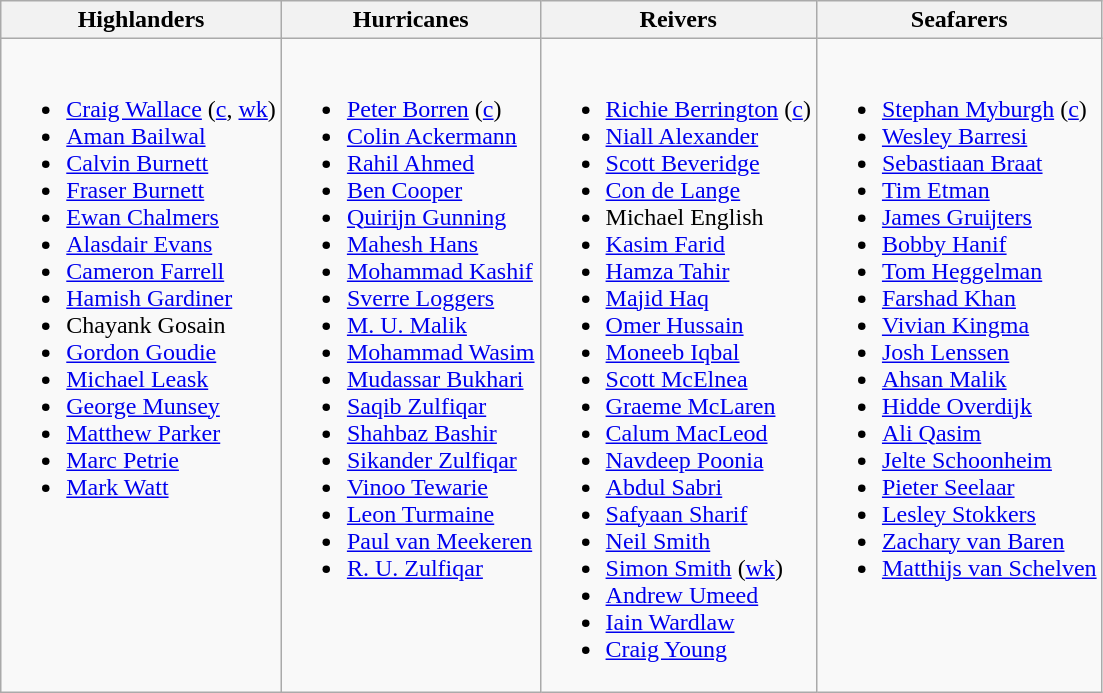<table class="wikitable">
<tr>
<th>Highlanders</th>
<th>Hurricanes</th>
<th>Reivers</th>
<th>Seafarers</th>
</tr>
<tr style="vertical-align:top">
<td><br><ul><li><a href='#'>Craig Wallace</a> (<a href='#'>c</a>, <a href='#'>wk</a>)</li><li><a href='#'>Aman Bailwal</a></li><li><a href='#'>Calvin Burnett</a></li><li><a href='#'>Fraser Burnett</a></li><li><a href='#'>Ewan Chalmers</a></li><li><a href='#'>Alasdair Evans</a></li><li><a href='#'>Cameron Farrell</a></li><li><a href='#'>Hamish Gardiner</a></li><li>Chayank Gosain</li><li><a href='#'>Gordon Goudie</a></li><li><a href='#'>Michael Leask</a></li><li><a href='#'>George Munsey</a></li><li><a href='#'>Matthew Parker</a></li><li><a href='#'>Marc Petrie</a></li><li><a href='#'>Mark Watt</a></li></ul></td>
<td><br><ul><li><a href='#'>Peter Borren</a> (<a href='#'>c</a>)</li><li><a href='#'>Colin Ackermann</a></li><li><a href='#'>Rahil Ahmed</a></li><li><a href='#'>Ben Cooper</a></li><li><a href='#'>Quirijn Gunning</a></li><li><a href='#'>Mahesh Hans</a></li><li><a href='#'>Mohammad Kashif</a></li><li><a href='#'>Sverre Loggers</a></li><li><a href='#'>M. U. Malik</a></li><li><a href='#'>Mohammad Wasim</a></li><li><a href='#'>Mudassar Bukhari</a></li><li><a href='#'>Saqib Zulfiqar</a></li><li><a href='#'>Shahbaz Bashir</a></li><li><a href='#'>Sikander Zulfiqar</a></li><li><a href='#'>Vinoo Tewarie</a></li><li><a href='#'>Leon Turmaine</a></li><li><a href='#'>Paul van Meekeren</a></li><li><a href='#'>R. U. Zulfiqar</a></li></ul></td>
<td><br><ul><li><a href='#'>Richie Berrington</a> (<a href='#'>c</a>)</li><li><a href='#'>Niall Alexander</a></li><li><a href='#'>Scott Beveridge</a></li><li><a href='#'>Con de Lange</a></li><li>Michael English</li><li><a href='#'>Kasim Farid</a></li><li><a href='#'>Hamza Tahir</a></li><li><a href='#'>Majid Haq</a></li><li><a href='#'>Omer Hussain</a></li><li><a href='#'>Moneeb Iqbal</a></li><li><a href='#'>Scott McElnea</a></li><li><a href='#'>Graeme McLaren</a></li><li><a href='#'>Calum MacLeod</a></li><li><a href='#'>Navdeep Poonia</a></li><li><a href='#'>Abdul Sabri</a></li><li><a href='#'>Safyaan Sharif</a></li><li><a href='#'>Neil Smith</a></li><li><a href='#'>Simon Smith</a> (<a href='#'>wk</a>)</li><li><a href='#'>Andrew Umeed</a></li><li><a href='#'>Iain Wardlaw</a></li><li><a href='#'>Craig Young</a></li></ul></td>
<td><br><ul><li><a href='#'>Stephan Myburgh</a> (<a href='#'>c</a>)</li><li><a href='#'>Wesley Barresi</a></li><li><a href='#'>Sebastiaan Braat</a></li><li><a href='#'>Tim Etman</a></li><li><a href='#'>James Gruijters</a></li><li><a href='#'>Bobby Hanif</a></li><li><a href='#'>Tom Heggelman</a></li><li><a href='#'>Farshad Khan</a></li><li><a href='#'>Vivian Kingma</a></li><li><a href='#'>Josh Lenssen</a></li><li><a href='#'>Ahsan Malik</a></li><li><a href='#'>Hidde Overdijk</a></li><li><a href='#'>Ali Qasim</a></li><li><a href='#'>Jelte Schoonheim</a></li><li><a href='#'>Pieter Seelaar</a></li><li><a href='#'>Lesley Stokkers</a></li><li><a href='#'>Zachary van Baren</a></li><li><a href='#'>Matthijs van Schelven</a></li></ul></td>
</tr>
</table>
